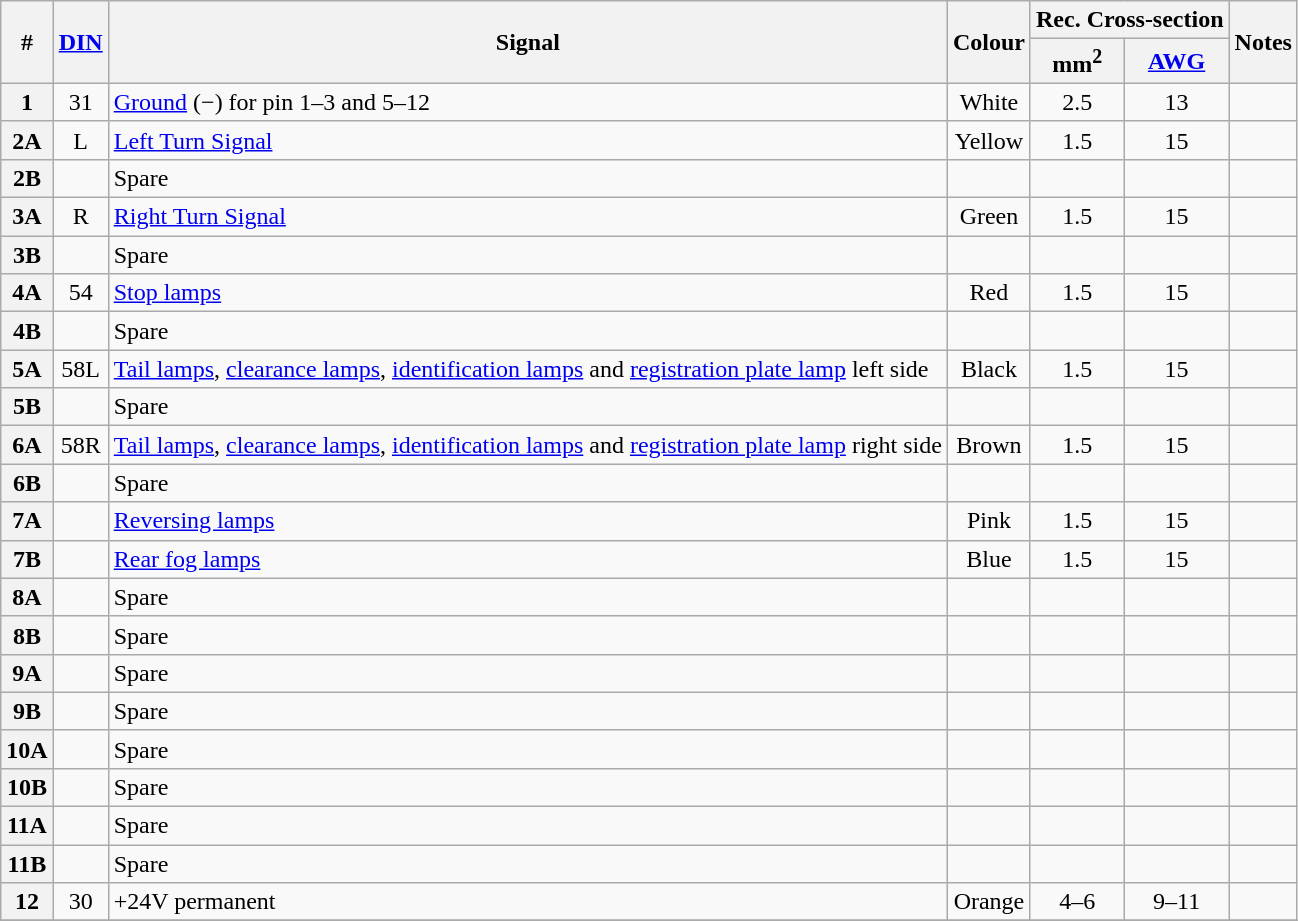<table class="wikitable sortable" style="text-align: center">
<tr>
<th rowspan="2">#</th>
<th rowspan="2"><a href='#'>DIN</a></th>
<th rowspan="2">Signal</th>
<th rowspan="2">Colour</th>
<th colspan="2">Rec. Cross-section</th>
<th rowspan="2">Notes</th>
</tr>
<tr>
<th>mm<sup>2</sup></th>
<th><a href='#'>AWG</a></th>
</tr>
<tr>
<th>1</th>
<td>31</td>
<td align=left><a href='#'>Ground</a> (−) for pin 1–3 and 5–12</td>
<td>White</td>
<td>2.5</td>
<td>13</td>
<td></td>
</tr>
<tr>
<th>2A</th>
<td>L</td>
<td align=left><a href='#'>Left Turn Signal</a></td>
<td>Yellow</td>
<td>1.5</td>
<td>15</td>
<td></td>
</tr>
<tr>
<th>2B</th>
<td></td>
<td align=left>Spare</td>
<td></td>
<td></td>
<td></td>
<td></td>
</tr>
<tr>
<th>3A</th>
<td>R</td>
<td align=left><a href='#'>Right Turn Signal</a></td>
<td>Green</td>
<td>1.5</td>
<td>15</td>
<td></td>
</tr>
<tr>
<th>3B</th>
<td></td>
<td align=left>Spare</td>
<td></td>
<td></td>
<td></td>
<td></td>
</tr>
<tr>
<th>4A</th>
<td>54</td>
<td align=left><a href='#'>Stop lamps</a></td>
<td>Red</td>
<td>1.5</td>
<td>15</td>
<td></td>
</tr>
<tr>
<th>4B</th>
<td></td>
<td align=left>Spare</td>
<td></td>
<td></td>
<td></td>
<td></td>
</tr>
<tr>
<th>5A</th>
<td>58L</td>
<td align=left><a href='#'>Tail lamps</a>, <a href='#'>clearance lamps</a>, <a href='#'>identification lamps</a> and <a href='#'>registration plate lamp</a> left side</td>
<td>Black</td>
<td>1.5</td>
<td>15</td>
<td></td>
</tr>
<tr>
<th>5B</th>
<td></td>
<td align=left>Spare</td>
<td></td>
<td></td>
<td></td>
<td></td>
</tr>
<tr>
<th>6A</th>
<td>58R</td>
<td align=left><a href='#'>Tail lamps</a>, <a href='#'>clearance lamps</a>, <a href='#'>identification lamps</a> and <a href='#'>registration plate lamp</a> right side</td>
<td>Brown</td>
<td>1.5</td>
<td>15</td>
<td></td>
</tr>
<tr>
<th>6B</th>
<td></td>
<td align=left>Spare</td>
<td></td>
<td></td>
<td></td>
<td></td>
</tr>
<tr>
<th>7A</th>
<td></td>
<td align=left><a href='#'>Reversing lamps</a></td>
<td>Pink</td>
<td>1.5</td>
<td>15</td>
<td></td>
</tr>
<tr>
<th>7B</th>
<td></td>
<td align=left><a href='#'>Rear fog lamps</a></td>
<td>Blue</td>
<td>1.5</td>
<td>15</td>
<td></td>
</tr>
<tr>
<th>8A</th>
<td></td>
<td align=left>Spare</td>
<td></td>
<td></td>
<td></td>
<td></td>
</tr>
<tr>
<th>8B</th>
<td></td>
<td align=left>Spare</td>
<td></td>
<td></td>
<td></td>
<td></td>
</tr>
<tr>
<th>9A</th>
<td></td>
<td align=left>Spare</td>
<td></td>
<td></td>
<td></td>
<td></td>
</tr>
<tr>
<th>9B</th>
<td></td>
<td align=left>Spare</td>
<td></td>
<td></td>
<td></td>
<td></td>
</tr>
<tr>
<th>10A</th>
<td></td>
<td align=left>Spare</td>
<td></td>
<td></td>
<td></td>
<td></td>
</tr>
<tr>
<th>10B</th>
<td></td>
<td align=left>Spare</td>
<td></td>
<td></td>
<td></td>
<td></td>
</tr>
<tr>
<th>11A</th>
<td></td>
<td align=left>Spare</td>
<td></td>
<td></td>
<td></td>
<td></td>
</tr>
<tr>
<th>11B</th>
<td></td>
<td align=left>Spare</td>
<td></td>
<td></td>
<td></td>
<td></td>
</tr>
<tr>
<th>12</th>
<td>30</td>
<td align=left>+24V permanent</td>
<td>Orange</td>
<td>4–6</td>
<td>9–11</td>
<td></td>
</tr>
<tr>
</tr>
</table>
